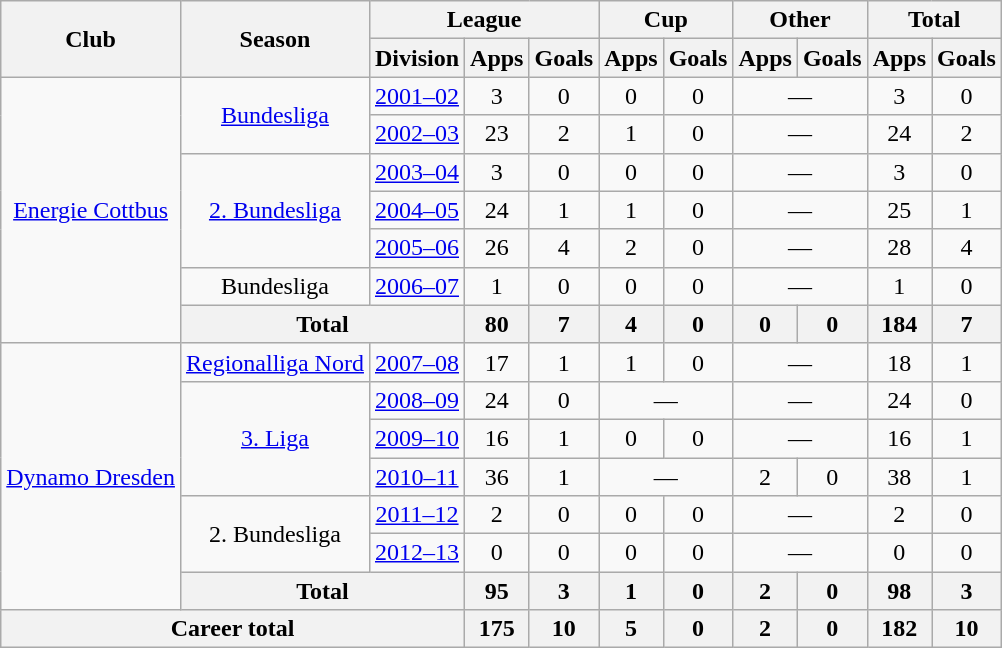<table class="wikitable" style="text-align:center">
<tr>
<th rowspan="2">Club</th>
<th rowspan="2">Season</th>
<th colspan="3">League</th>
<th colspan="2">Cup</th>
<th colspan="2">Other</th>
<th colspan="2">Total</th>
</tr>
<tr>
<th>Division</th>
<th>Apps</th>
<th>Goals</th>
<th>Apps</th>
<th>Goals</th>
<th>Apps</th>
<th>Goals</th>
<th>Apps</th>
<th>Goals</th>
</tr>
<tr>
<td rowspan="7"><a href='#'>Energie Cottbus</a></td>
<td rowspan="2"><a href='#'>Bundesliga</a></td>
<td><a href='#'>2001–02</a></td>
<td>3</td>
<td>0</td>
<td>0</td>
<td>0</td>
<td colspan="2">—</td>
<td>3</td>
<td>0</td>
</tr>
<tr>
<td><a href='#'>2002–03</a></td>
<td>23</td>
<td>2</td>
<td>1</td>
<td>0</td>
<td colspan="2">—</td>
<td>24</td>
<td>2</td>
</tr>
<tr>
<td rowspan="3"><a href='#'>2. Bundesliga</a></td>
<td><a href='#'>2003–04</a></td>
<td>3</td>
<td>0</td>
<td>0</td>
<td>0</td>
<td colspan="2">—</td>
<td>3</td>
<td>0</td>
</tr>
<tr>
<td><a href='#'>2004–05</a></td>
<td>24</td>
<td>1</td>
<td>1</td>
<td>0</td>
<td colspan="2">—</td>
<td>25</td>
<td>1</td>
</tr>
<tr>
<td><a href='#'>2005–06</a></td>
<td>26</td>
<td>4</td>
<td>2</td>
<td>0</td>
<td colspan="2">—</td>
<td>28</td>
<td>4</td>
</tr>
<tr>
<td>Bundesliga</td>
<td><a href='#'>2006–07</a></td>
<td>1</td>
<td>0</td>
<td>0</td>
<td>0</td>
<td colspan="2">—</td>
<td>1</td>
<td>0</td>
</tr>
<tr>
<th colspan="2">Total</th>
<th>80</th>
<th>7</th>
<th>4</th>
<th>0</th>
<th>0</th>
<th>0</th>
<th>184</th>
<th>7</th>
</tr>
<tr>
<td rowspan="7"><a href='#'>Dynamo Dresden</a></td>
<td><a href='#'>Regionalliga Nord</a></td>
<td><a href='#'>2007–08</a></td>
<td>17</td>
<td>1</td>
<td>1</td>
<td>0</td>
<td colspan="2">—</td>
<td>18</td>
<td>1</td>
</tr>
<tr>
<td rowspan="3"><a href='#'>3. Liga</a></td>
<td><a href='#'>2008–09</a></td>
<td>24</td>
<td>0</td>
<td Colspan="2">—</td>
<td colspan="2">—</td>
<td>24</td>
<td>0</td>
</tr>
<tr>
<td><a href='#'>2009–10</a></td>
<td>16</td>
<td>1</td>
<td>0</td>
<td>0</td>
<td colspan="2">—</td>
<td>16</td>
<td>1</td>
</tr>
<tr>
<td><a href='#'>2010–11</a></td>
<td>36</td>
<td>1</td>
<td colspan="2">—</td>
<td>2</td>
<td>0</td>
<td>38</td>
<td>1</td>
</tr>
<tr>
<td rowspan="2">2. Bundesliga</td>
<td><a href='#'>2011–12</a></td>
<td>2</td>
<td>0</td>
<td>0</td>
<td>0</td>
<td colspan="2">—</td>
<td>2</td>
<td>0</td>
</tr>
<tr>
<td><a href='#'>2012–13</a></td>
<td>0</td>
<td>0</td>
<td>0</td>
<td>0</td>
<td colspan="2">—</td>
<td>0</td>
<td>0</td>
</tr>
<tr>
<th colspan="2">Total</th>
<th>95</th>
<th>3</th>
<th>1</th>
<th>0</th>
<th>2</th>
<th>0</th>
<th>98</th>
<th>3</th>
</tr>
<tr>
<th colspan="3">Career total</th>
<th>175</th>
<th>10</th>
<th>5</th>
<th>0</th>
<th>2</th>
<th>0</th>
<th>182</th>
<th>10</th>
</tr>
</table>
